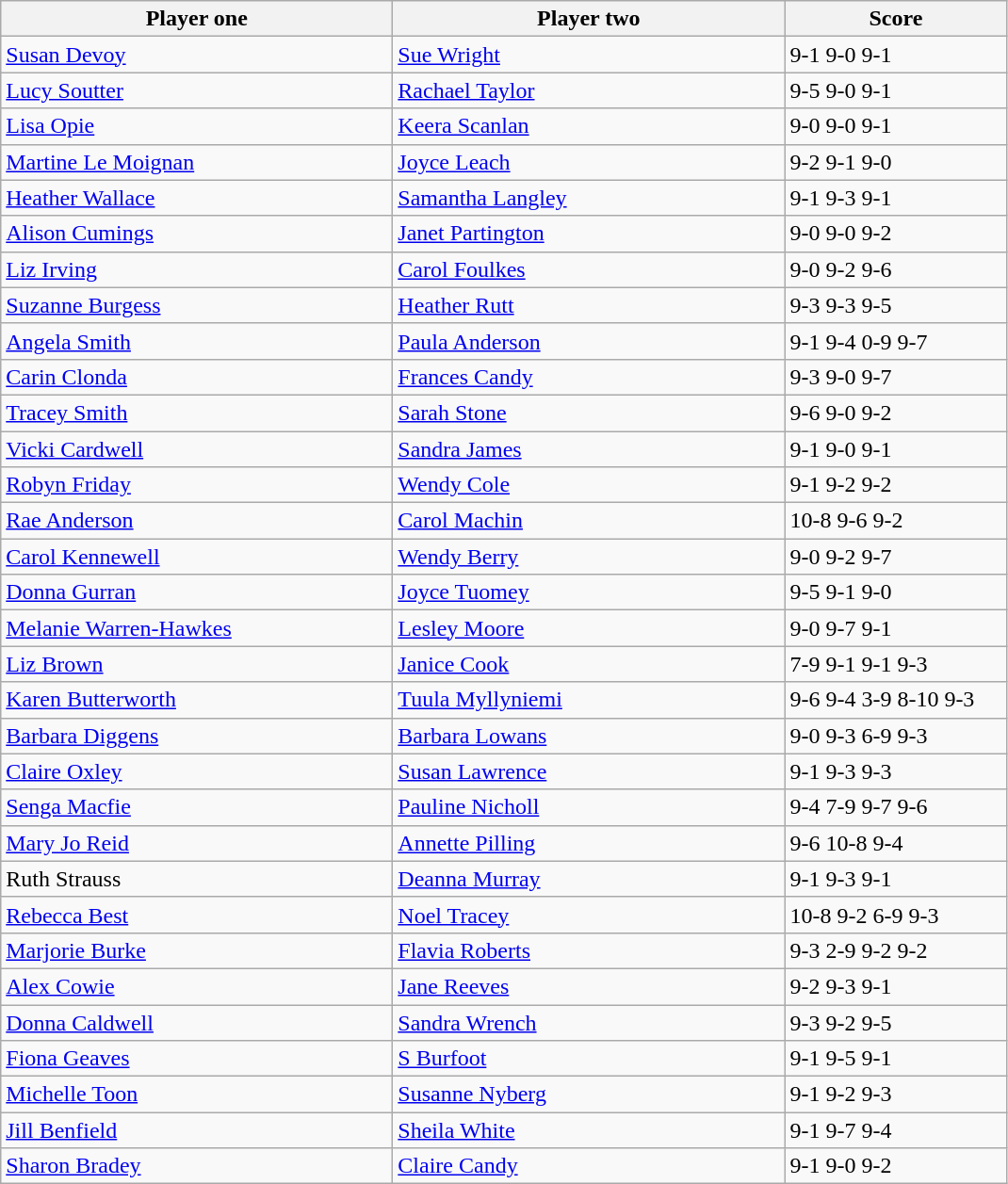<table class="wikitable">
<tr>
<th width=270>Player one</th>
<th width=270>Player two</th>
<th width=150>Score</th>
</tr>
<tr>
<td> <a href='#'>Susan Devoy</a></td>
<td> <a href='#'>Sue Wright</a></td>
<td>9-1 9-0 9-1</td>
</tr>
<tr>
<td> <a href='#'>Lucy Soutter</a></td>
<td> <a href='#'>Rachael Taylor</a></td>
<td>9-5 9-0 9-1</td>
</tr>
<tr>
<td> <a href='#'>Lisa Opie</a></td>
<td> <a href='#'>Keera Scanlan</a></td>
<td>9-0 9-0 9-1</td>
</tr>
<tr>
<td> <a href='#'>Martine Le Moignan</a></td>
<td> <a href='#'>Joyce Leach</a></td>
<td>9-2 9-1 9-0</td>
</tr>
<tr>
<td> <a href='#'>Heather Wallace</a></td>
<td> <a href='#'>Samantha Langley</a></td>
<td>9-1 9-3 9-1</td>
</tr>
<tr>
<td> <a href='#'>Alison Cumings</a></td>
<td> <a href='#'>Janet Partington</a></td>
<td>9-0 9-0 9-2</td>
</tr>
<tr>
<td> <a href='#'>Liz Irving</a></td>
<td> <a href='#'>Carol Foulkes</a></td>
<td>9-0 9-2 9-6</td>
</tr>
<tr>
<td> <a href='#'>Suzanne Burgess</a></td>
<td> <a href='#'>Heather Rutt</a></td>
<td>9-3 9-3 9-5</td>
</tr>
<tr>
<td> <a href='#'>Angela Smith</a></td>
<td> <a href='#'>Paula Anderson</a></td>
<td>9-1 9-4 0-9 9-7</td>
</tr>
<tr>
<td> <a href='#'>Carin Clonda</a></td>
<td> <a href='#'>Frances Candy</a></td>
<td>9-3 9-0 9-7</td>
</tr>
<tr>
<td> <a href='#'>Tracey Smith</a></td>
<td> <a href='#'>Sarah Stone</a></td>
<td>9-6 9-0 9-2</td>
</tr>
<tr>
<td> <a href='#'>Vicki Cardwell</a></td>
<td> <a href='#'>Sandra James</a></td>
<td>9-1 9-0 9-1</td>
</tr>
<tr>
<td> <a href='#'>Robyn Friday</a></td>
<td> <a href='#'>Wendy Cole</a></td>
<td>9-1 9-2 9-2</td>
</tr>
<tr>
<td> <a href='#'>Rae Anderson</a></td>
<td> <a href='#'>Carol Machin</a></td>
<td>10-8 9-6 9-2</td>
</tr>
<tr>
<td> <a href='#'>Carol Kennewell</a></td>
<td> <a href='#'>Wendy Berry</a></td>
<td>9-0 9-2 9-7</td>
</tr>
<tr>
<td> <a href='#'>Donna Gurran</a></td>
<td> <a href='#'>Joyce Tuomey</a></td>
<td>9-5 9-1 9-0</td>
</tr>
<tr>
<td> <a href='#'>Melanie Warren-Hawkes</a></td>
<td> <a href='#'>Lesley Moore</a></td>
<td>9-0 9-7 9-1</td>
</tr>
<tr>
<td> <a href='#'>Liz Brown</a></td>
<td> <a href='#'>Janice Cook</a></td>
<td>7-9 9-1 9-1 9-3</td>
</tr>
<tr>
<td> <a href='#'>Karen Butterworth</a></td>
<td> <a href='#'>Tuula Myllyniemi</a></td>
<td>9-6 9-4 3-9 8-10 9-3</td>
</tr>
<tr>
<td> <a href='#'>Barbara Diggens</a></td>
<td> <a href='#'>Barbara Lowans</a></td>
<td>9-0 9-3 6-9 9-3</td>
</tr>
<tr>
<td> <a href='#'>Claire Oxley</a></td>
<td> <a href='#'>Susan Lawrence</a></td>
<td>9-1 9-3 9-3</td>
</tr>
<tr>
<td> <a href='#'>Senga Macfie</a></td>
<td> <a href='#'>Pauline Nicholl</a></td>
<td>9-4 7-9 9-7 9-6</td>
</tr>
<tr>
<td> <a href='#'>Mary Jo Reid</a></td>
<td> <a href='#'>Annette Pilling</a></td>
<td>9-6 10-8 9-4</td>
</tr>
<tr>
<td> Ruth Strauss</td>
<td> <a href='#'>Deanna Murray</a></td>
<td>9-1 9-3 9-1</td>
</tr>
<tr>
<td> <a href='#'>Rebecca Best</a></td>
<td> <a href='#'>Noel Tracey</a></td>
<td>10-8 9-2 6-9 9-3</td>
</tr>
<tr>
<td> <a href='#'>Marjorie Burke</a></td>
<td> <a href='#'>Flavia Roberts</a></td>
<td>9-3 2-9 9-2 9-2</td>
</tr>
<tr>
<td> <a href='#'>Alex Cowie</a></td>
<td> <a href='#'>Jane Reeves</a></td>
<td>9-2 9-3 9-1</td>
</tr>
<tr>
<td> <a href='#'>Donna Caldwell</a></td>
<td> <a href='#'>Sandra Wrench</a></td>
<td>9-3 9-2 9-5</td>
</tr>
<tr>
<td> <a href='#'>Fiona Geaves</a></td>
<td> <a href='#'>S Burfoot</a></td>
<td>9-1 9-5 9-1</td>
</tr>
<tr>
<td> <a href='#'>Michelle Toon</a></td>
<td> <a href='#'>Susanne Nyberg</a></td>
<td>9-1 9-2 9-3</td>
</tr>
<tr>
<td> <a href='#'>Jill Benfield</a></td>
<td> <a href='#'>Sheila White</a></td>
<td>9-1 9-7 9-4</td>
</tr>
<tr>
<td> <a href='#'>Sharon Bradey</a></td>
<td> <a href='#'>Claire Candy</a></td>
<td>9-1 9-0 9-2</td>
</tr>
</table>
